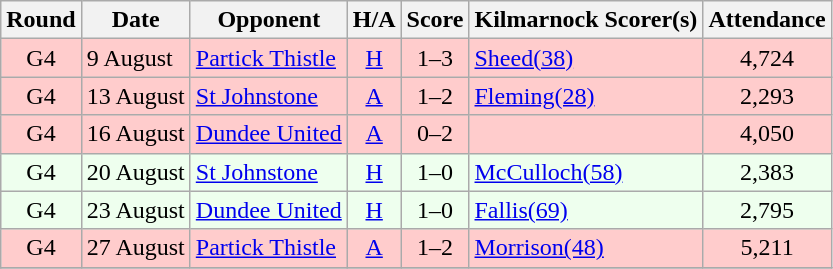<table class="wikitable" style="text-align:center">
<tr>
<th>Round</th>
<th>Date</th>
<th>Opponent</th>
<th>H/A</th>
<th>Score</th>
<th>Kilmarnock Scorer(s)</th>
<th>Attendance</th>
</tr>
<tr bgcolor=#FFCCCC>
<td>G4</td>
<td align=left>9 August</td>
<td align=left><a href='#'>Partick Thistle</a></td>
<td><a href='#'>H</a></td>
<td>1–3</td>
<td align=left><a href='#'>Sheed(38)</a></td>
<td>4,724</td>
</tr>
<tr bgcolor=#FFCCCC>
<td>G4</td>
<td align=left>13 August</td>
<td align=left><a href='#'>St Johnstone</a></td>
<td><a href='#'>A</a></td>
<td>1–2</td>
<td align=left><a href='#'>Fleming(28)</a></td>
<td>2,293</td>
</tr>
<tr bgcolor=#FFCCCC>
<td>G4</td>
<td align=left>16 August</td>
<td align=left><a href='#'>Dundee United</a></td>
<td><a href='#'>A</a></td>
<td>0–2</td>
<td align=left></td>
<td>4,050</td>
</tr>
<tr bgcolor=#EEFFEE>
<td>G4</td>
<td align=left>20 August</td>
<td align=left><a href='#'>St Johnstone</a></td>
<td><a href='#'>H</a></td>
<td>1–0</td>
<td align=left><a href='#'>McCulloch(58)</a></td>
<td>2,383</td>
</tr>
<tr bgcolor=#EEFFEE>
<td>G4</td>
<td align=left>23 August</td>
<td align=left><a href='#'>Dundee United</a></td>
<td><a href='#'>H</a></td>
<td>1–0</td>
<td align=left><a href='#'>Fallis(69)</a></td>
<td>2,795</td>
</tr>
<tr bgcolor=#FFCCCC>
<td>G4</td>
<td align=left>27 August</td>
<td align=left><a href='#'>Partick Thistle</a></td>
<td><a href='#'>A</a></td>
<td>1–2</td>
<td align=left><a href='#'>Morrison(48)</a></td>
<td>5,211</td>
</tr>
<tr>
</tr>
</table>
